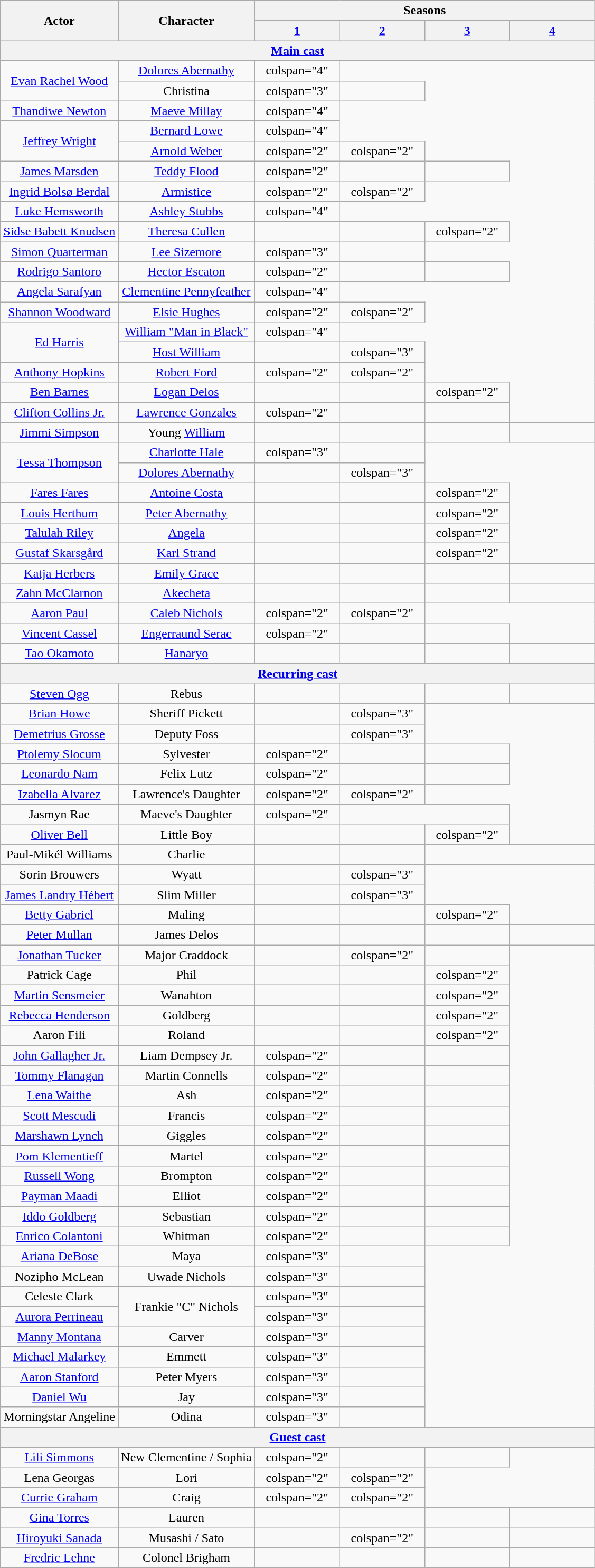<table class="wikitable" style="text-align:center; width:auto">
<tr ">
<th rowspan="2">Actor</th>
<th rowspan="2">Character</th>
<th colspan="4">Seasons</th>
</tr>
<tr>
<th style="width:100px;"><a href='#'>1</a></th>
<th style="width:100px;"><a href='#'>2</a></th>
<th style="width:100px;"><a href='#'>3</a></th>
<th style="width:100px;"><a href='#'>4</a></th>
</tr>
<tr>
<th colspan="6"><a href='#'>Main cast</a></th>
</tr>
<tr>
<td rowspan="2"><a href='#'>Evan Rachel Wood</a></td>
<td><a href='#'>Dolores Abernathy</a></td>
<td>colspan="4" </td>
</tr>
<tr>
<td>Christina</td>
<td>colspan="3" </td>
<td></td>
</tr>
<tr>
<td><a href='#'>Thandiwe Newton</a></td>
<td><a href='#'>Maeve Millay</a></td>
<td>colspan="4" </td>
</tr>
<tr>
<td rowspan="2"><a href='#'>Jeffrey Wright</a></td>
<td><a href='#'>Bernard Lowe</a></td>
<td>colspan="4" </td>
</tr>
<tr>
<td><a href='#'>Arnold Weber</a></td>
<td>colspan="2" </td>
<td>colspan="2" </td>
</tr>
<tr>
<td><a href='#'>James Marsden</a></td>
<td><a href='#'>Teddy Flood</a></td>
<td>colspan="2" </td>
<td></td>
<td></td>
</tr>
<tr>
<td><a href='#'>Ingrid Bolsø Berdal</a></td>
<td><a href='#'>Armistice</a></td>
<td>colspan="2" </td>
<td>colspan="2" </td>
</tr>
<tr>
<td><a href='#'>Luke Hemsworth</a></td>
<td><a href='#'>Ashley Stubbs</a></td>
<td>colspan="4" </td>
</tr>
<tr>
<td><a href='#'>Sidse Babett Knudsen</a></td>
<td><a href='#'>Theresa Cullen</a></td>
<td></td>
<td></td>
<td>colspan="2" </td>
</tr>
<tr>
<td><a href='#'>Simon Quarterman</a></td>
<td><a href='#'>Lee Sizemore</a></td>
<td>colspan="3" </td>
<td></td>
</tr>
<tr>
<td><a href='#'>Rodrigo Santoro</a></td>
<td><a href='#'>Hector Escaton</a></td>
<td>colspan="2" </td>
<td></td>
<td></td>
</tr>
<tr>
<td><a href='#'>Angela Sarafyan</a></td>
<td><a href='#'>Clementine Pennyfeather</a></td>
<td>colspan="4" </td>
</tr>
<tr>
<td><a href='#'>Shannon Woodward</a></td>
<td><a href='#'>Elsie Hughes</a></td>
<td>colspan="2" </td>
<td>colspan="2" </td>
</tr>
<tr>
<td rowspan="2"><a href='#'>Ed Harris</a></td>
<td><a href='#'>William "Man in Black"</a></td>
<td>colspan="4" </td>
</tr>
<tr>
<td><a href='#'>Host William</a></td>
<td></td>
<td>colspan="3" </td>
</tr>
<tr>
<td><a href='#'>Anthony Hopkins</a></td>
<td><a href='#'>Robert Ford</a></td>
<td>colspan="2" </td>
<td>colspan="2" </td>
</tr>
<tr>
<td><a href='#'>Ben Barnes</a></td>
<td><a href='#'>Logan Delos</a></td>
<td></td>
<td></td>
<td>colspan="2" </td>
</tr>
<tr>
<td><a href='#'>Clifton Collins Jr.</a></td>
<td><a href='#'>Lawrence Gonzales</a></td>
<td>colspan="2" </td>
<td></td>
<td></td>
</tr>
<tr>
<td><a href='#'>Jimmi Simpson</a></td>
<td>Young <a href='#'>William</a></td>
<td></td>
<td></td>
<td></td>
<td></td>
</tr>
<tr>
<td rowspan="2"><a href='#'>Tessa Thompson</a></td>
<td><a href='#'>Charlotte Hale</a></td>
<td>colspan="3" </td>
<td></td>
</tr>
<tr>
<td><a href='#'>Dolores Abernathy</a></td>
<td></td>
<td>colspan="3" </td>
</tr>
<tr>
<td><a href='#'>Fares Fares</a></td>
<td><a href='#'>Antoine Costa</a></td>
<td></td>
<td></td>
<td>colspan="2" </td>
</tr>
<tr>
<td><a href='#'>Louis Herthum</a></td>
<td><a href='#'>Peter Abernathy</a></td>
<td></td>
<td></td>
<td>colspan="2" </td>
</tr>
<tr>
<td><a href='#'>Talulah Riley</a></td>
<td><a href='#'>Angela</a></td>
<td></td>
<td></td>
<td>colspan="2" </td>
</tr>
<tr>
<td><a href='#'>Gustaf Skarsgård</a></td>
<td><a href='#'>Karl Strand</a></td>
<td></td>
<td></td>
<td>colspan="2" </td>
</tr>
<tr>
<td><a href='#'>Katja Herbers</a></td>
<td><a href='#'>Emily Grace</a></td>
<td></td>
<td></td>
<td></td>
<td></td>
</tr>
<tr>
<td><a href='#'>Zahn McClarnon</a></td>
<td><a href='#'>Akecheta</a></td>
<td></td>
<td></td>
<td></td>
<td></td>
</tr>
<tr>
<td><a href='#'>Aaron Paul</a></td>
<td><a href='#'>Caleb Nichols</a></td>
<td>colspan="2" </td>
<td>colspan="2" </td>
</tr>
<tr>
<td><a href='#'>Vincent Cassel</a></td>
<td><a href='#'>Engerraund Serac</a></td>
<td>colspan="2" </td>
<td></td>
<td></td>
</tr>
<tr>
<td><a href='#'>Tao Okamoto</a></td>
<td><a href='#'>Hanaryo</a></td>
<td></td>
<td></td>
<td></td>
<td></td>
</tr>
<tr>
<th colspan="6"><a href='#'>Recurring cast</a></th>
</tr>
<tr>
<td><a href='#'>Steven Ogg</a></td>
<td>Rebus</td>
<td></td>
<td></td>
<td></td>
<td></td>
</tr>
<tr>
<td><a href='#'>Brian Howe</a></td>
<td>Sheriff Pickett</td>
<td></td>
<td>colspan="3" </td>
</tr>
<tr>
<td><a href='#'>Demetrius Grosse</a></td>
<td>Deputy Foss</td>
<td></td>
<td>colspan="3" </td>
</tr>
<tr>
<td><a href='#'>Ptolemy Slocum</a></td>
<td>Sylvester</td>
<td>colspan="2" </td>
<td></td>
<td></td>
</tr>
<tr>
<td><a href='#'>Leonardo Nam</a></td>
<td>Felix Lutz</td>
<td>colspan="2" </td>
<td></td>
<td></td>
</tr>
<tr>
<td><a href='#'>Izabella Alvarez</a></td>
<td>Lawrence's Daughter</td>
<td>colspan="2" </td>
<td>colspan="2" </td>
</tr>
<tr>
<td>Jasmyn Rae</td>
<td>Maeve's Daughter</td>
<td>colspan="2" </td>
<td colspan="2"></td>
</tr>
<tr>
<td><a href='#'>Oliver Bell</a></td>
<td>Little Boy</td>
<td></td>
<td></td>
<td>colspan="2" </td>
</tr>
<tr>
<td>Paul-Mikél Williams</td>
<td>Charlie</td>
<td></td>
<td></td>
<td colspan="2"></td>
</tr>
<tr>
<td>Sorin Brouwers</td>
<td>Wyatt</td>
<td></td>
<td>colspan="3" </td>
</tr>
<tr>
<td><a href='#'>James Landry Hébert</a></td>
<td>Slim Miller</td>
<td></td>
<td>colspan="3" </td>
</tr>
<tr>
<td><a href='#'>Betty Gabriel</a></td>
<td>Maling</td>
<td></td>
<td></td>
<td>colspan="2" </td>
</tr>
<tr>
<td><a href='#'>Peter Mullan</a></td>
<td>James Delos</td>
<td></td>
<td></td>
<td></td>
<td></td>
</tr>
<tr>
<td><a href='#'>Jonathan Tucker</a></td>
<td>Major Craddock</td>
<td></td>
<td>colspan="2" </td>
<td></td>
</tr>
<tr>
<td>Patrick Cage</td>
<td>Phil</td>
<td></td>
<td></td>
<td>colspan="2" </td>
</tr>
<tr>
<td><a href='#'>Martin Sensmeier</a></td>
<td>Wanahton</td>
<td></td>
<td></td>
<td>colspan="2" </td>
</tr>
<tr>
<td><a href='#'>Rebecca Henderson</a></td>
<td>Goldberg</td>
<td></td>
<td></td>
<td>colspan="2" </td>
</tr>
<tr>
<td>Aaron Fili</td>
<td>Roland</td>
<td></td>
<td></td>
<td>colspan="2" </td>
</tr>
<tr>
<td><a href='#'>John Gallagher Jr.</a></td>
<td>Liam Dempsey Jr.</td>
<td>colspan="2" </td>
<td></td>
<td></td>
</tr>
<tr>
<td><a href='#'>Tommy Flanagan</a></td>
<td>Martin Connells</td>
<td>colspan="2" </td>
<td></td>
<td></td>
</tr>
<tr>
<td><a href='#'>Lena Waithe</a></td>
<td>Ash</td>
<td>colspan="2" </td>
<td></td>
<td></td>
</tr>
<tr>
<td><a href='#'>Scott Mescudi</a></td>
<td>Francis</td>
<td>colspan="2" </td>
<td></td>
<td></td>
</tr>
<tr>
<td><a href='#'>Marshawn Lynch</a></td>
<td>Giggles</td>
<td>colspan="2" </td>
<td></td>
<td></td>
</tr>
<tr>
<td><a href='#'>Pom Klementieff</a></td>
<td>Martel</td>
<td>colspan="2" </td>
<td></td>
<td></td>
</tr>
<tr>
<td><a href='#'>Russell Wong</a></td>
<td>Brompton</td>
<td>colspan="2" </td>
<td></td>
<td></td>
</tr>
<tr>
<td><a href='#'>Payman Maadi</a></td>
<td>Elliot</td>
<td>colspan="2" </td>
<td></td>
<td></td>
</tr>
<tr>
<td><a href='#'>Iddo Goldberg</a></td>
<td>Sebastian</td>
<td>colspan="2" </td>
<td></td>
<td></td>
</tr>
<tr>
<td><a href='#'>Enrico Colantoni</a></td>
<td>Whitman</td>
<td>colspan="2" </td>
<td></td>
<td></td>
</tr>
<tr>
<td><a href='#'>Ariana DeBose</a></td>
<td>Maya</td>
<td>colspan="3" </td>
<td></td>
</tr>
<tr>
<td>Nozipho McLean</td>
<td>Uwade Nichols</td>
<td>colspan="3" </td>
<td></td>
</tr>
<tr>
<td>Celeste Clark</td>
<td rowspan="2">Frankie "C" Nichols</td>
<td>colspan="3" </td>
<td></td>
</tr>
<tr>
<td><a href='#'>Aurora Perrineau</a></td>
<td>colspan="3" </td>
<td></td>
</tr>
<tr>
<td><a href='#'>Manny Montana</a></td>
<td>Carver</td>
<td>colspan="3" </td>
<td></td>
</tr>
<tr>
<td><a href='#'>Michael Malarkey</a></td>
<td>Emmett</td>
<td>colspan="3" </td>
<td></td>
</tr>
<tr>
<td><a href='#'>Aaron Stanford</a></td>
<td>Peter Myers</td>
<td>colspan="3" </td>
<td></td>
</tr>
<tr>
<td><a href='#'>Daniel Wu</a></td>
<td>Jay</td>
<td>colspan="3" </td>
<td></td>
</tr>
<tr>
<td>Morningstar Angeline</td>
<td>Odina</td>
<td>colspan="3" </td>
<td></td>
</tr>
<tr>
<th colspan="6"><a href='#'>Guest cast</a></th>
</tr>
<tr>
<td><a href='#'>Lili Simmons</a></td>
<td>New Clementine / Sophia</td>
<td>colspan="2" </td>
<td></td>
<td></td>
</tr>
<tr>
<td>Lena Georgas</td>
<td>Lori</td>
<td>colspan="2" </td>
<td>colspan="2" </td>
</tr>
<tr>
<td><a href='#'>Currie Graham</a></td>
<td>Craig</td>
<td>colspan="2" </td>
<td>colspan="2" </td>
</tr>
<tr>
<td><a href='#'>Gina Torres</a></td>
<td>Lauren</td>
<td></td>
<td></td>
<td></td>
<td></td>
</tr>
<tr>
<td><a href='#'>Hiroyuki Sanada</a></td>
<td>Musashi / Sato</td>
<td></td>
<td>colspan="2" </td>
<td></td>
</tr>
<tr>
<td><a href='#'>Fredric Lehne</a></td>
<td>Colonel Brigham</td>
<td></td>
<td></td>
<td></td>
<td></td>
</tr>
</table>
